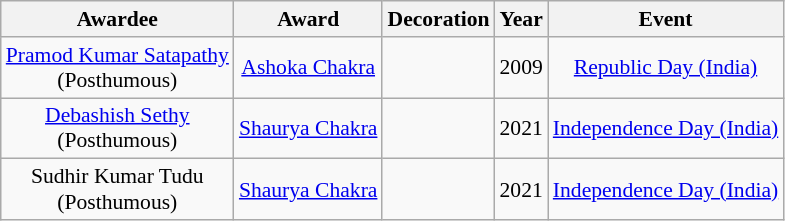<table class="wikitable" style="text-align:center; border:1px solid; font-size:90%;">
<tr>
<th>Awardee</th>
<th>Award</th>
<th>Decoration</th>
<th>Year</th>
<th>Event</th>
</tr>
<tr>
<td><a href='#'>Pramod Kumar Satapathy</a> <br> (Posthumous)</td>
<td><a href='#'>Ashoka Chakra</a></td>
<td></td>
<td>2009</td>
<td><a href='#'>Republic Day (India)</a></td>
</tr>
<tr>
<td><a href='#'>Debashish Sethy</a> <br> (Posthumous)</td>
<td><a href='#'>Shaurya Chakra</a></td>
<td></td>
<td>2021</td>
<td><a href='#'>Independence Day (India)</a></td>
</tr>
<tr>
<td>Sudhir Kumar Tudu <br> (Posthumous)</td>
<td><a href='#'>Shaurya Chakra</a></td>
<td></td>
<td>2021</td>
<td><a href='#'>Independence Day (India)</a></td>
</tr>
</table>
